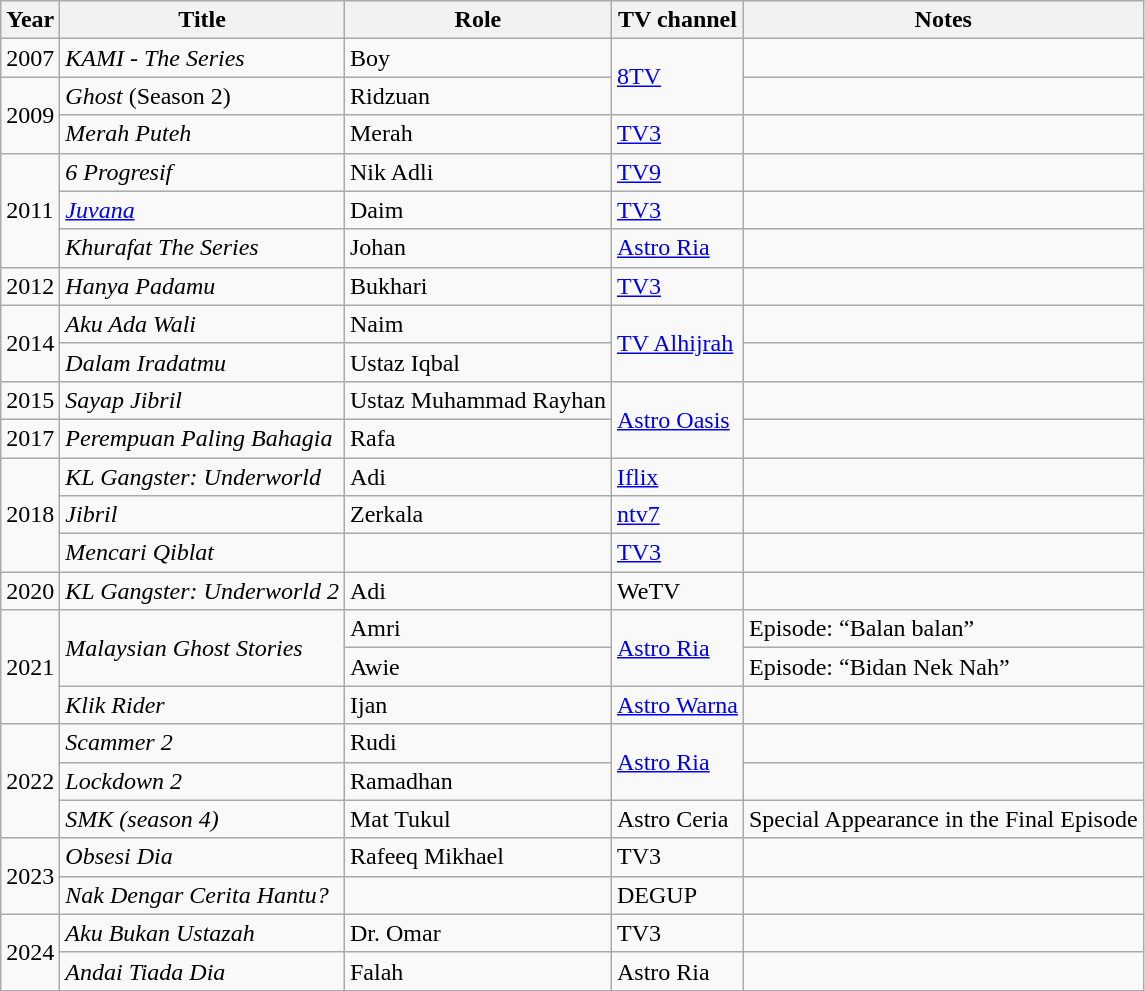<table class="wikitable">
<tr>
<th>Year</th>
<th>Title</th>
<th>Role</th>
<th>TV channel</th>
<th>Notes</th>
</tr>
<tr>
<td>2007</td>
<td><em>KAMI - The Series</em></td>
<td>Boy</td>
<td rowspan="2"><a href='#'>8TV</a></td>
<td></td>
</tr>
<tr>
<td rowspan="2">2009</td>
<td><em>Ghost</em> (Season 2)</td>
<td>Ridzuan</td>
<td></td>
</tr>
<tr>
<td><em>Merah Puteh</em></td>
<td>Merah</td>
<td><a href='#'>TV3</a></td>
<td></td>
</tr>
<tr>
<td rowspan="3">2011</td>
<td><em>6 Progresif</em></td>
<td>Nik Adli</td>
<td><a href='#'>TV9</a></td>
<td></td>
</tr>
<tr>
<td><em><a href='#'>Juvana</a></em></td>
<td>Daim</td>
<td><a href='#'>TV3</a></td>
<td></td>
</tr>
<tr>
<td><em>Khurafat The Series</em></td>
<td>Johan</td>
<td><a href='#'>Astro Ria</a></td>
<td></td>
</tr>
<tr>
<td>2012</td>
<td><em>Hanya Padamu</em></td>
<td>Bukhari</td>
<td><a href='#'>TV3</a></td>
<td></td>
</tr>
<tr>
<td rowspan="2">2014</td>
<td><em>Aku Ada Wali</em></td>
<td>Naim</td>
<td rowspan="2"><a href='#'>TV Alhijrah</a></td>
<td></td>
</tr>
<tr>
<td><em>Dalam Iradatmu</em></td>
<td>Ustaz Iqbal</td>
<td></td>
</tr>
<tr>
<td>2015</td>
<td><em>Sayap Jibril</em></td>
<td>Ustaz Muhammad Rayhan</td>
<td rowspan="2"><a href='#'>Astro Oasis</a></td>
<td></td>
</tr>
<tr>
<td>2017</td>
<td><em>Perempuan Paling Bahagia</em></td>
<td>Rafa</td>
<td></td>
</tr>
<tr>
<td rowspan="3">2018</td>
<td><em>KL Gangster: Underworld</em></td>
<td>Adi</td>
<td><a href='#'>Iflix</a></td>
<td></td>
</tr>
<tr>
<td><em>Jibril</em></td>
<td>Zerkala</td>
<td><a href='#'>ntv7</a></td>
<td></td>
</tr>
<tr>
<td><em>Mencari Qiblat</em></td>
<td></td>
<td><a href='#'>TV3</a></td>
<td></td>
</tr>
<tr>
<td>2020</td>
<td><em>KL Gangster: Underworld 2</em></td>
<td>Adi</td>
<td>WeTV</td>
<td></td>
</tr>
<tr>
<td rowspan="3">2021</td>
<td rowspan="2"><em>Malaysian Ghost Stories</em></td>
<td>Amri</td>
<td rowspan="2"><a href='#'>Astro Ria</a></td>
<td>Episode: “Balan balan”</td>
</tr>
<tr>
<td>Awie</td>
<td>Episode: “Bidan Nek Nah”</td>
</tr>
<tr>
<td><em>Klik Rider</em></td>
<td>Ijan</td>
<td><a href='#'>Astro Warna</a></td>
<td></td>
</tr>
<tr>
<td rowspan="3">2022</td>
<td><em>Scammer 2</em></td>
<td>Rudi</td>
<td rowspan="2"><a href='#'>Astro Ria</a></td>
<td></td>
</tr>
<tr>
<td><em>Lockdown 2</em></td>
<td>Ramadhan</td>
<td></td>
</tr>
<tr>
<td><em>SMK (season 4)</em></td>
<td>Mat Tukul</td>
<td>Astro Ceria</td>
<td>Special Appearance in the Final Episode</td>
</tr>
<tr>
<td rowspan="2">2023</td>
<td><em>Obsesi Dia</em></td>
<td>Rafeeq Mikhael</td>
<td>TV3</td>
<td></td>
</tr>
<tr>
<td><em>Nak Dengar Cerita Hantu?</em></td>
<td></td>
<td>DEGUP</td>
<td></td>
</tr>
<tr>
<td rowspan="2">2024</td>
<td><em>Aku Bukan Ustazah</em></td>
<td>Dr. Omar</td>
<td>TV3</td>
<td></td>
</tr>
<tr>
<td><em>Andai Tiada Dia</em></td>
<td>Falah</td>
<td>Astro Ria</td>
<td></td>
</tr>
</table>
